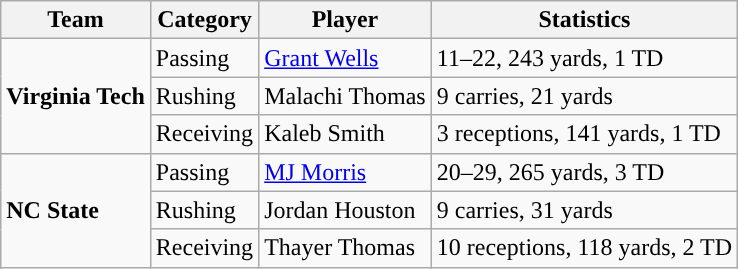<table class="wikitable" style="float: left;">
<tr>
<th>Team</th>
<th>Category</th>
<th>Player</th>
<th>Statistics</th>
</tr>
<tr>
<td rowspan=3><strong>Virginia Tech</strong></td>
<td>Passing</td>
<td><a href='#'>Grant Wells</a></td>
<td>11–22, 243 yards, 1 TD</td>
</tr>
<tr>
<td>Rushing</td>
<td>Malachi Thomas</td>
<td>9 carries, 21 yards</td>
</tr>
<tr>
<td>Receiving</td>
<td>Kaleb Smith</td>
<td>3 receptions, 141 yards, 1 TD</td>
</tr>
<tr>
<td rowspan=3><strong>NC State</strong></td>
<td>Passing</td>
<td><a href='#'>MJ Morris</a></td>
<td>20–29, 265 yards, 3 TD</td>
</tr>
<tr>
<td>Rushing</td>
<td>Jordan Houston</td>
<td>9 carries, 31 yards</td>
</tr>
<tr>
<td>Receiving</td>
<td>Thayer Thomas</td>
<td>10 receptions, 118 yards, 2 TD</td>
</tr>
</table>
